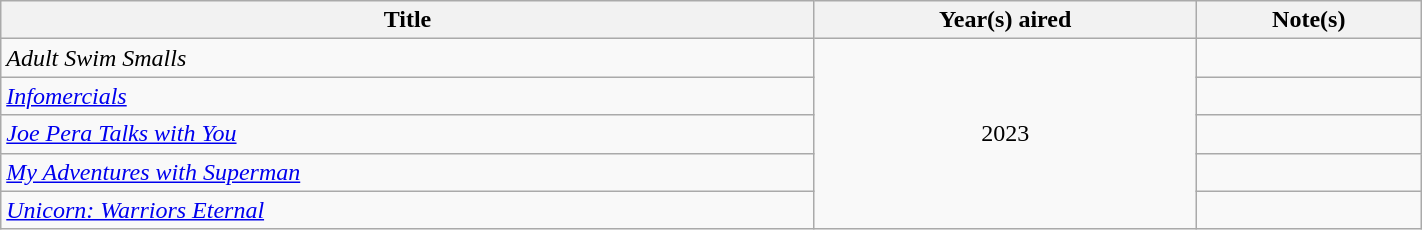<table class="wikitable plainrowheaders sortable" style="width:75%;text-align:center;">
<tr>
<th>Title</th>
<th>Year(s) aired</th>
<th class="unsortable">Note(s)</th>
</tr>
<tr>
<td scope="row" style="text-align:left;"><em>Adult Swim Smalls</em></td>
<td rowspan="5">2023</td>
<td></td>
</tr>
<tr>
<td scope="row" style="text-align:left;"><em><a href='#'>Infomercials</a></em></td>
<td></td>
</tr>
<tr>
<td scope="row" style="text-align:left;"><em><a href='#'>Joe Pera Talks with You</a></em></td>
<td></td>
</tr>
<tr>
<td scope="row" style="text-align:left;"><em><a href='#'>My Adventures with Superman</a></em></td>
<td></td>
</tr>
<tr>
<td scope="row" style="text-align:left;"><em><a href='#'>Unicorn: Warriors Eternal</a></em></td>
<td></td>
</tr>
</table>
